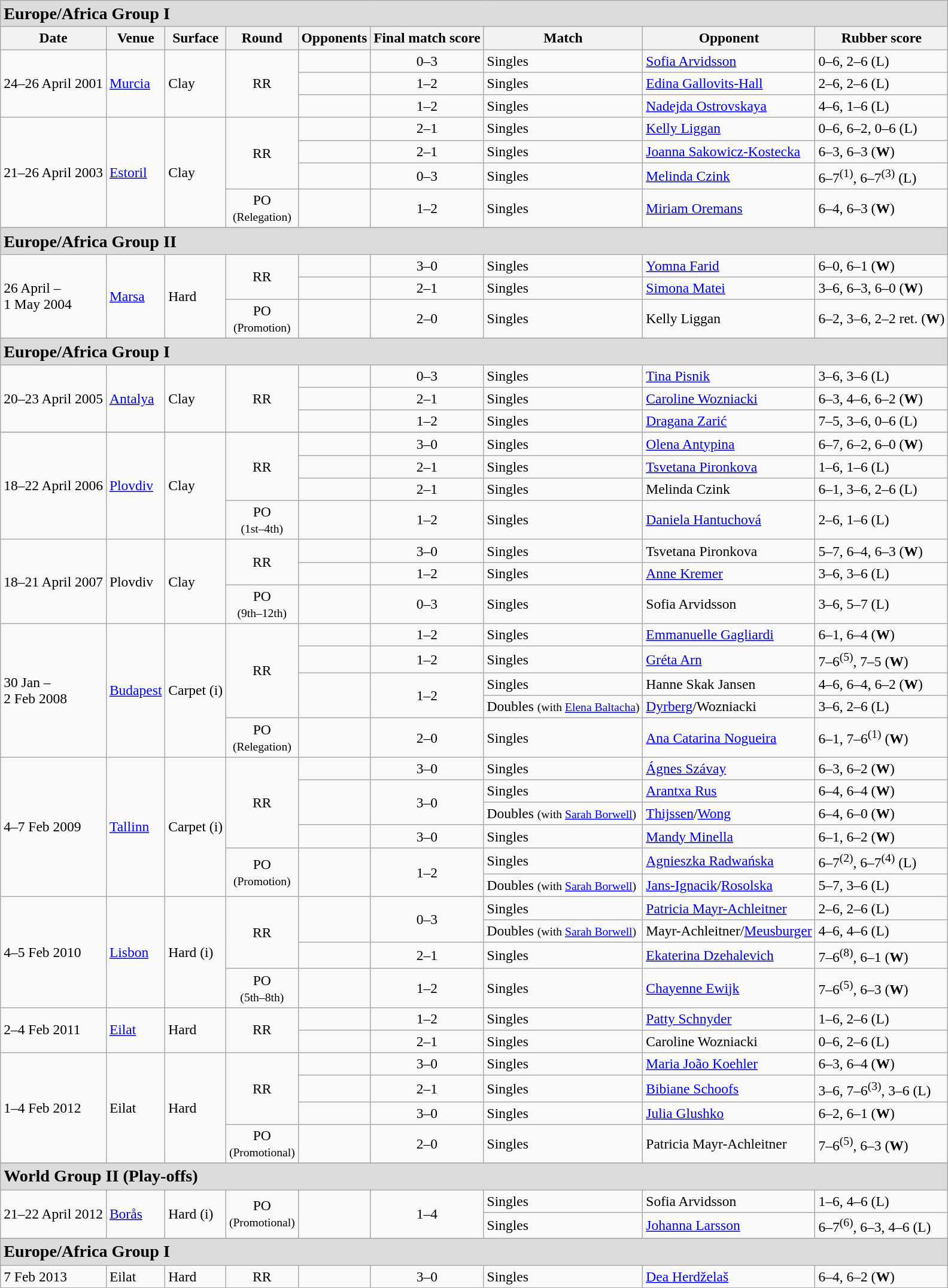<table class="wikitable" style="font-size:98%;">
<tr bgcolor="Gainsboro">
<td colspan="9"><big><strong>Europe/Africa Group I</strong></big></td>
</tr>
<tr>
<th>Date</th>
<th>Venue</th>
<th>Surface</th>
<th>Round</th>
<th>Opponents</th>
<th>Final match score</th>
<th>Match</th>
<th>Opponent</th>
<th>Rubber score</th>
</tr>
<tr>
<td rowspan="3">24–26 April 2001</td>
<td rowspan="3"><a href='#'>Murcia</a></td>
<td rowspan="3">Clay</td>
<td rowspan="3" align="center">RR</td>
<td></td>
<td align="center">0–3</td>
<td>Singles</td>
<td><a href='#'>Sofia Arvidsson</a></td>
<td>0–6, 2–6 (L)</td>
</tr>
<tr>
<td></td>
<td align="center">1–2</td>
<td>Singles</td>
<td><a href='#'>Edina Gallovits-Hall</a></td>
<td>2–6, 2–6 (L)</td>
</tr>
<tr>
<td></td>
<td align="center">1–2</td>
<td>Singles</td>
<td><a href='#'>Nadejda Ostrovskaya</a></td>
<td>4–6, 1–6 (L)</td>
</tr>
<tr>
<td rowspan="4">21–26 April 2003</td>
<td rowspan="4"><a href='#'>Estoril</a></td>
<td rowspan="4">Clay</td>
<td rowspan="3" align="center">RR</td>
<td></td>
<td align="center">2–1</td>
<td>Singles</td>
<td><a href='#'>Kelly Liggan</a></td>
<td>0–6, 6–2, 0–6 (L)</td>
</tr>
<tr>
<td></td>
<td align="center">2–1</td>
<td>Singles</td>
<td><a href='#'>Joanna Sakowicz-Kostecka</a></td>
<td>6–3, 6–3 (<strong>W</strong>)</td>
</tr>
<tr>
<td></td>
<td align="center">0–3</td>
<td>Singles</td>
<td><a href='#'>Melinda Czink</a></td>
<td>6–7<sup>(1)</sup>, 6–7<sup>(3)</sup> (L)</td>
</tr>
<tr>
<td align="center">PO<br><small>(Relegation)</small></td>
<td></td>
<td align="center">1–2</td>
<td>Singles</td>
<td><a href='#'>Miriam Oremans</a></td>
<td>6–4, 6–3 (<strong>W</strong>)</td>
</tr>
<tr>
</tr>
<tr bgcolor="Gainsboro">
<td colspan="9"><big><strong>Europe/Africa Group II</strong></big></td>
</tr>
<tr>
<td rowspan="3">26 April –<br>1 May 2004</td>
<td rowspan="3"><a href='#'>Marsa</a></td>
<td rowspan="3">Hard</td>
<td rowspan="2" align="center">RR</td>
<td></td>
<td align="center">3–0</td>
<td>Singles</td>
<td><a href='#'>Yomna Farid</a></td>
<td>6–0, 6–1 (<strong>W</strong>)</td>
</tr>
<tr>
<td></td>
<td align="center">2–1</td>
<td>Singles</td>
<td><a href='#'>Simona Matei</a></td>
<td>3–6, 6–3, 6–0 (<strong>W</strong>)</td>
</tr>
<tr>
<td align="center">PO<br><small>(Promotion)</small></td>
<td></td>
<td align="center">2–0</td>
<td>Singles</td>
<td>Kelly Liggan</td>
<td>6–2, 3–6, 2–2 ret. (<strong>W</strong>)</td>
</tr>
<tr>
</tr>
<tr bgcolor="Gainsboro">
<td colspan="9"><big><strong>Europe/Africa Group I</strong></big></td>
</tr>
<tr>
<td rowspan="3">20–23 April 2005</td>
<td rowspan="3"><a href='#'>Antalya</a></td>
<td rowspan="3">Clay</td>
<td rowspan="3" align="center">RR</td>
<td></td>
<td align="center">0–3</td>
<td>Singles</td>
<td><a href='#'>Tina Pisnik</a></td>
<td>3–6, 3–6 (L)</td>
</tr>
<tr>
<td></td>
<td align="center">2–1</td>
<td>Singles</td>
<td><a href='#'>Caroline Wozniacki</a></td>
<td>6–3, 4–6, 6–2 (<strong>W</strong>)</td>
</tr>
<tr>
<td></td>
<td align="center">1–2</td>
<td>Singles</td>
<td><a href='#'>Dragana Zarić</a></td>
<td>7–5, 3–6, 0–6 (L)</td>
</tr>
<tr>
</tr>
<tr>
<td rowspan="4">18–22 April 2006</td>
<td rowspan="4"><a href='#'>Plovdiv</a></td>
<td rowspan="4">Clay</td>
<td rowspan="3" align="center">RR</td>
<td></td>
<td align="center">3–0</td>
<td>Singles</td>
<td><a href='#'>Olena Antypina</a></td>
<td>6–7, 6–2, 6–0 (<strong>W</strong>)</td>
</tr>
<tr>
<td></td>
<td align="center">2–1</td>
<td>Singles</td>
<td><a href='#'>Tsvetana Pironkova</a></td>
<td>1–6, 1–6 (L)</td>
</tr>
<tr>
<td></td>
<td align="center">2–1</td>
<td>Singles</td>
<td>Melinda Czink</td>
<td>6–1, 3–6, 2–6 (L)</td>
</tr>
<tr>
<td align="center">PO<br><small>(1st–4th)</small></td>
<td></td>
<td align="center">1–2</td>
<td>Singles</td>
<td><a href='#'>Daniela Hantuchová</a></td>
<td>2–6, 1–6 (L)</td>
</tr>
<tr>
<td rowspan="3">18–21 April 2007</td>
<td rowspan="3">Plovdiv</td>
<td rowspan="3">Clay</td>
<td rowspan="2" align="center">RR</td>
<td></td>
<td align="center">3–0</td>
<td>Singles</td>
<td>Tsvetana Pironkova</td>
<td>5–7, 6–4, 6–3 (<strong>W</strong>)</td>
</tr>
<tr>
<td></td>
<td align="center">1–2</td>
<td>Singles</td>
<td><a href='#'>Anne Kremer</a></td>
<td>3–6, 3–6 (L)</td>
</tr>
<tr>
<td align="center">PO<br><small>(9th–12th)</small></td>
<td></td>
<td align="center">0–3</td>
<td>Singles</td>
<td>Sofia Arvidsson</td>
<td>3–6, 5–7 (L)</td>
</tr>
<tr>
<td rowspan="5">30 Jan –<br>2 Feb 2008</td>
<td rowspan="5"><a href='#'>Budapest</a></td>
<td rowspan="5">Carpet (i)</td>
<td rowspan="4" align="center">RR</td>
<td></td>
<td align="center">1–2</td>
<td>Singles</td>
<td><a href='#'>Emmanuelle Gagliardi</a></td>
<td>6–1, 6–4 (<strong>W</strong>)</td>
</tr>
<tr>
<td></td>
<td align="center">1–2</td>
<td>Singles</td>
<td><a href='#'>Gréta Arn</a></td>
<td>7–6<sup>(5)</sup>, 7–5 (<strong>W</strong>)</td>
</tr>
<tr>
<td rowspan="2"></td>
<td align="center" rowspan="2">1–2</td>
<td>Singles</td>
<td>Hanne Skak Jansen</td>
<td>4–6, 6–4, 6–2 (<strong>W</strong>)</td>
</tr>
<tr>
<td>Doubles <small>(with <a href='#'>Elena Baltacha</a>)</small></td>
<td><a href='#'>Dyrberg</a>/Wozniacki</td>
<td>3–6, 2–6 (L)</td>
</tr>
<tr>
<td align="center">PO<br><small>(Relegation)</small></td>
<td></td>
<td align="center">2–0</td>
<td>Singles</td>
<td><a href='#'>Ana Catarina Nogueira</a></td>
<td>6–1, 7–6<sup>(1)</sup> (<strong>W</strong>)</td>
</tr>
<tr>
<td rowspan="6">4–7 Feb 2009</td>
<td rowspan="6"><a href='#'>Tallinn</a></td>
<td rowspan="6">Carpet (i)</td>
<td rowspan="4" align="center">RR</td>
<td></td>
<td align="center">3–0</td>
<td>Singles</td>
<td><a href='#'>Ágnes Szávay</a></td>
<td>6–3, 6–2 (<strong>W</strong>)</td>
</tr>
<tr>
<td rowspan="2"></td>
<td align="center" rowspan="2">3–0</td>
<td>Singles</td>
<td><a href='#'>Arantxa Rus</a></td>
<td>6–4, 6–4 (<strong>W</strong>)</td>
</tr>
<tr>
<td>Doubles <small>(with <a href='#'>Sarah Borwell</a>)</small></td>
<td><a href='#'>Thijssen</a>/<a href='#'>Wong</a></td>
<td>6–4, 6–0 (<strong>W</strong>)</td>
</tr>
<tr>
<td></td>
<td align="center">3–0</td>
<td>Singles</td>
<td><a href='#'>Mandy Minella</a></td>
<td>6–1, 6–2 (<strong>W</strong>)</td>
</tr>
<tr>
<td align="center" rowspan="2">PO<br><small>(Promotion)</small></td>
<td rowspan="2"></td>
<td align="center" rowspan="2">1–2</td>
<td>Singles</td>
<td><a href='#'>Agnieszka Radwańska</a></td>
<td>6–7<sup>(2)</sup>, 6–7<sup>(4)</sup> (L)</td>
</tr>
<tr>
<td>Doubles <small>(with <a href='#'>Sarah Borwell</a>)</small></td>
<td><a href='#'>Jans-Ignacik</a>/<a href='#'>Rosolska</a></td>
<td>5–7, 3–6 (L)</td>
</tr>
<tr>
<td rowspan="4">4–5 Feb 2010</td>
<td rowspan="4"><a href='#'>Lisbon</a></td>
<td rowspan="4">Hard (i)</td>
<td rowspan="3" align="center">RR</td>
<td rowspan="2"></td>
<td rowspan="2" align="center">0–3</td>
<td>Singles</td>
<td><a href='#'>Patricia Mayr-Achleitner</a></td>
<td>2–6, 2–6 (L)</td>
</tr>
<tr>
<td>Doubles <small>(with <a href='#'>Sarah Borwell</a>)</small></td>
<td>Mayr-Achleitner/<a href='#'>Meusburger</a></td>
<td>4–6, 4–6 (L)</td>
</tr>
<tr>
<td></td>
<td align="center">2–1</td>
<td>Singles</td>
<td><a href='#'>Ekaterina Dzehalevich</a></td>
<td>7–6<sup>(8)</sup>, 6–1 (<strong>W</strong>)</td>
</tr>
<tr>
<td align="center">PO<br><small>(5th–8th)</small></td>
<td></td>
<td align="center">1–2</td>
<td>Singles</td>
<td><a href='#'>Chayenne Ewijk</a></td>
<td>7–6<sup>(5)</sup>, 6–3 (<strong>W</strong>)</td>
</tr>
<tr>
<td rowspan="2">2–4 Feb 2011</td>
<td rowspan="2"><a href='#'>Eilat</a></td>
<td rowspan="2">Hard</td>
<td align="center" rowspan="2">RR</td>
<td></td>
<td align="center">1–2</td>
<td>Singles</td>
<td><a href='#'>Patty Schnyder</a></td>
<td>1–6, 2–6 (L)</td>
</tr>
<tr>
<td></td>
<td align="center">2–1</td>
<td>Singles</td>
<td>Caroline Wozniacki</td>
<td>0–6, 2–6 (L)</td>
</tr>
<tr>
<td rowspan="4">1–4 Feb 2012</td>
<td rowspan="4">Eilat</td>
<td rowspan="4">Hard</td>
<td rowspan="3" align="center">RR</td>
<td></td>
<td align="center">3–0</td>
<td>Singles</td>
<td><a href='#'>Maria João Koehler</a></td>
<td>6–3, 6–4 (<strong>W</strong>)</td>
</tr>
<tr>
<td></td>
<td align="center">2–1</td>
<td>Singles</td>
<td><a href='#'>Bibiane Schoofs</a></td>
<td>3–6, 7–6<sup>(3)</sup>, 3–6 (L)</td>
</tr>
<tr>
<td></td>
<td align="center">3–0</td>
<td>Singles</td>
<td><a href='#'>Julia Glushko</a></td>
<td>6–2, 6–1 (<strong>W</strong>)</td>
</tr>
<tr>
<td align="center">PO<br><small>(Promotional)</small></td>
<td></td>
<td align="center">2–0</td>
<td>Singles</td>
<td>Patricia Mayr-Achleitner</td>
<td>7–6<sup>(5)</sup>, 6–3 (<strong>W</strong>)</td>
</tr>
<tr>
</tr>
<tr bgcolor="Gainsboro">
<td colspan="9"><big><strong>World Group II (Play-offs)</strong></big></td>
</tr>
<tr>
<td rowspan="2">21–22 April 2012</td>
<td rowspan="2"><a href='#'>Borås</a></td>
<td rowspan="2">Hard (i)</td>
<td rowspan="2" align="center">PO<br><small>(Promotional)</small></td>
<td rowspan="2"></td>
<td rowspan="2" align="center">1–4</td>
<td>Singles</td>
<td>Sofia Arvidsson</td>
<td>1–6, 4–6 (L)</td>
</tr>
<tr>
<td>Singles</td>
<td><a href='#'>Johanna Larsson</a></td>
<td>6–7<sup>(6)</sup>, 6–3, 4–6 (L)</td>
</tr>
<tr>
</tr>
<tr bgcolor="Gainsboro">
<td colspan="9"><big><strong>Europe/Africa Group I</strong></big></td>
</tr>
<tr>
<td>7 Feb 2013</td>
<td>Eilat</td>
<td>Hard</td>
<td align="center">RR</td>
<td></td>
<td align="center">3–0</td>
<td>Singles</td>
<td><a href='#'>Dea Herdželaš</a></td>
<td>6–4, 6–2 (<strong>W</strong>)</td>
</tr>
</table>
